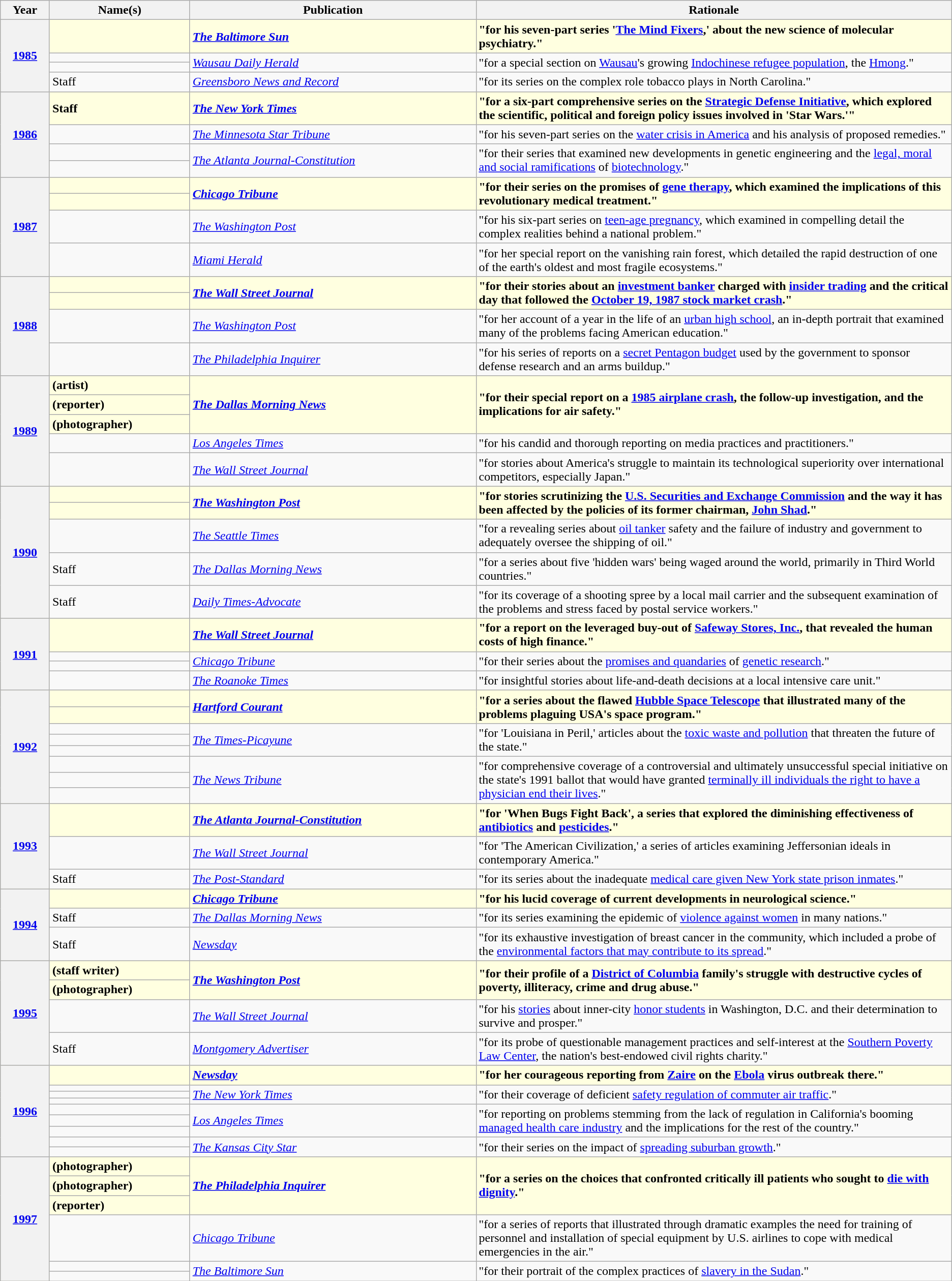<table class="wikitable sortable">
<tr style="vertical-align:bottom;">
<th>Year</th>
<th>Name(s)</th>
<th>Publication</th>
<th width=50%>Rationale</th>
</tr>
<tr style="background-color:lightyellow;">
<th rowspan=4><strong><a href='#'>1985</a></strong></th>
<td><strong></strong></td>
<td><strong><em><a href='#'>The Baltimore Sun</a></em></strong></td>
<td><strong>"for his seven-part series '<a href='#'>The Mind Fixers</a>,' about the new science of molecular psychiatry."</strong></td>
</tr>
<tr>
<td></td>
<td rowspan=2><em><a href='#'>Wausau Daily Herald</a></em></td>
<td rowspan=2>"for a special section on <a href='#'>Wausau</a>'s growing <a href='#'>Indochinese refugee population</a>, the <a href='#'>Hmong</a>."</td>
</tr>
<tr>
<td></td>
</tr>
<tr>
<td>Staff</td>
<td><em><a href='#'>Greensboro News and Record</a></em></td>
<td>"for its series on the complex role tobacco plays in North Carolina."</td>
</tr>
<tr style="background-color:lightyellow;">
<th rowspan=4><strong><a href='#'>1986</a></strong></th>
<td><strong>Staff</strong></td>
<td><strong><em><a href='#'>The New York Times</a></em></strong></td>
<td><strong>"for a six-part comprehensive series on the <a href='#'>Strategic Defense Initiative</a>, which explored the scientific, political and foreign policy issues involved in 'Star Wars.'"</strong></td>
</tr>
<tr>
<td></td>
<td><em><a href='#'>The Minnesota Star Tribune</a></em></td>
<td>"for his seven-part series on the <a href='#'>water crisis in America</a> and his analysis of proposed remedies."</td>
</tr>
<tr>
<td></td>
<td rowspan=2><em><a href='#'>The Atlanta Journal-Constitution</a></em></td>
<td rowspan=2>"for their series that examined new developments in genetic engineering and the <a href='#'>legal, moral and social ramifications</a> of <a href='#'>biotechnology</a>."</td>
</tr>
<tr>
<td></td>
</tr>
<tr style="background-color:lightyellow;">
<th rowspan=4><strong><a href='#'>1987</a></strong></th>
<td><strong></strong></td>
<td rowspan=2><strong><em><a href='#'>Chicago Tribune</a></em></strong></td>
<td rowspan=2><strong>"for their series on the promises of <a href='#'>gene therapy</a>, which examined the implications of this revolutionary medical treatment."</strong></td>
</tr>
<tr style="background-color:lightyellow;">
<td><strong></strong></td>
</tr>
<tr>
<td></td>
<td><em><a href='#'>The Washington Post</a></em></td>
<td>"for his six-part series on <a href='#'>teen-age pregnancy</a>, which examined in compelling detail the complex realities behind a national problem."</td>
</tr>
<tr>
<td></td>
<td><em><a href='#'>Miami Herald</a></em></td>
<td>"for her special report on the vanishing rain forest, which detailed the rapid destruction of one of the earth's oldest and most fragile ecosystems."</td>
</tr>
<tr style="background-color:lightyellow;">
<th rowspan=4><strong><a href='#'>1988</a></strong></th>
<td><strong></strong></td>
<td rowspan=2><strong><em><a href='#'>The Wall Street Journal</a></em></strong></td>
<td rowspan=2><strong>"for their stories about an <a href='#'>investment banker</a> charged with <a href='#'>insider trading</a> and the critical day that followed the <a href='#'>October 19, 1987 stock market crash</a>."</strong></td>
</tr>
<tr style="background-color:lightyellow;">
<td><strong></strong></td>
</tr>
<tr>
<td></td>
<td><em><a href='#'>The Washington Post</a></em></td>
<td>"for her account of a year in the life of an <a href='#'>urban high school</a>, an in-depth portrait that examined many of the problems facing American education."</td>
</tr>
<tr>
<td></td>
<td><em><a href='#'>The Philadelphia Inquirer</a></em></td>
<td>"for his series of reports on a <a href='#'>secret Pentagon budget</a> used by the government to sponsor defense research and an arms buildup."</td>
</tr>
<tr style="background-color:lightyellow;">
<th rowspan=5><strong><a href='#'>1989</a></strong></th>
<td><strong> (artist)</strong></td>
<td rowspan=3><strong><em><a href='#'>The Dallas Morning News</a></em></strong></td>
<td rowspan=3><strong>"for their special report on a <a href='#'>1985 airplane crash</a>, the follow-up investigation, and the implications for air safety."</strong></td>
</tr>
<tr style="background-color:lightyellow;">
<td><strong> (reporter)</strong></td>
</tr>
<tr style="background-color:lightyellow;">
<td><strong> (photographer)</strong></td>
</tr>
<tr>
<td></td>
<td><em><a href='#'>Los Angeles Times</a></em></td>
<td>"for his candid and thorough reporting on media practices and practitioners."</td>
</tr>
<tr>
<td></td>
<td><em><a href='#'>The Wall Street Journal</a></em></td>
<td>"for stories about America's struggle to maintain its technological superiority over international competitors, especially Japan."</td>
</tr>
<tr style="background-color:lightyellow;">
<th rowspan=5><strong><a href='#'>1990</a></strong></th>
<td><strong></strong></td>
<td rowspan=2><strong><em><a href='#'>The Washington Post</a></em></strong></td>
<td rowspan=2><strong>"for stories scrutinizing the <a href='#'>U.S. Securities and Exchange Commission</a> and the way it has been affected by the policies of its former chairman, <a href='#'>John Shad</a>."</strong></td>
</tr>
<tr style="background-color:lightyellow;">
<td><strong></strong></td>
</tr>
<tr>
<td></td>
<td><em><a href='#'>The Seattle Times</a></em></td>
<td>"for a revealing series about <a href='#'>oil tanker</a> safety and the failure of industry and government to adequately oversee the shipping of oil."</td>
</tr>
<tr>
<td>Staff</td>
<td><em><a href='#'>The Dallas Morning News</a></em></td>
<td>"for a series about five 'hidden wars' being waged around the world, primarily in Third World countries."</td>
</tr>
<tr>
<td>Staff</td>
<td><em><a href='#'>Daily Times-Advocate</a></em></td>
<td>"for its coverage of a shooting spree by a local mail carrier and the subsequent examination of the problems and stress faced by postal service workers."</td>
</tr>
<tr style="background-color:lightyellow;">
<th rowspan=4><strong><a href='#'>1991</a></strong></th>
<td><strong></strong></td>
<td><strong><em><a href='#'>The Wall Street Journal</a></em></strong></td>
<td><strong>"for a report on the leveraged buy-out of <a href='#'>Safeway Stores, Inc.</a>, that revealed the human costs of high finance."</strong></td>
</tr>
<tr>
<td></td>
<td rowspan=2><em><a href='#'>Chicago Tribune</a></em></td>
<td rowspan=2>"for their series about the <a href='#'>promises and quandaries</a> of <a href='#'>genetic research</a>."</td>
</tr>
<tr>
<td></td>
</tr>
<tr>
<td></td>
<td><em><a href='#'>The Roanoke Times</a></em></td>
<td>"for insightful stories about life-and-death decisions at a local intensive care unit."</td>
</tr>
<tr style="background-color:lightyellow;">
<th rowspan=8><strong><a href='#'>1992</a></strong></th>
<td><strong></strong></td>
<td rowspan=2><strong><em><a href='#'>Hartford Courant</a></em></strong></td>
<td rowspan=2><strong>"for a series about the flawed <a href='#'>Hubble Space Telescope</a> that illustrated many of the problems plaguing USA's space program."</strong></td>
</tr>
<tr style="background-color:lightyellow;">
<td><strong></strong></td>
</tr>
<tr>
<td></td>
<td rowspan=3><em><a href='#'>The Times-Picayune</a></em></td>
<td rowspan=3>"for 'Louisiana in Peril,' articles about the <a href='#'>toxic waste and pollution</a> that threaten the future of the state."</td>
</tr>
<tr>
<td></td>
</tr>
<tr>
<td></td>
</tr>
<tr>
<td></td>
<td rowspan=3><em><a href='#'>The News Tribune</a></em></td>
<td rowspan=3>"for comprehensive coverage of a controversial and ultimately unsuccessful special initiative on the state's 1991 ballot that would have granted <a href='#'>terminally ill individuals the right to have a physician end their lives</a>."</td>
</tr>
<tr>
<td></td>
</tr>
<tr>
<td></td>
</tr>
<tr style="background-color:lightyellow;">
<th rowspan=3><strong><a href='#'>1993</a></strong></th>
<td><strong></strong></td>
<td><strong><em><a href='#'>The Atlanta Journal-Constitution</a></em></strong></td>
<td><strong>"for 'When Bugs Fight Back', a series that explored the diminishing effectiveness of <a href='#'>antibiotics</a> and <a href='#'>pesticides</a>."</strong></td>
</tr>
<tr>
<td></td>
<td><em><a href='#'>The Wall Street Journal</a></em></td>
<td>"for 'The American Civilization,' a series of articles examining Jeffersonian ideals in contemporary America."</td>
</tr>
<tr>
<td>Staff</td>
<td><em><a href='#'>The Post-Standard</a></em></td>
<td>"for its series about the inadequate <a href='#'>medical care given New York state prison inmates</a>."</td>
</tr>
<tr style="background-color:lightyellow;">
<th rowspan=3><strong><a href='#'>1994</a></strong></th>
<td><strong></strong></td>
<td><strong><em><a href='#'>Chicago Tribune</a></em></strong></td>
<td><strong>"for his lucid coverage of current developments in neurological science."</strong></td>
</tr>
<tr>
<td>Staff</td>
<td><em><a href='#'>The Dallas Morning News</a></em></td>
<td>"for its series examining the epidemic of <a href='#'>violence against women</a> in many nations."</td>
</tr>
<tr>
<td>Staff</td>
<td><em><a href='#'>Newsday</a></em></td>
<td>"for its exhaustive investigation of breast cancer in the community, which included a probe of the <a href='#'>environmental factors that may contribute to its spread</a>."</td>
</tr>
<tr style="background-color:lightyellow;">
<th rowspan=4><strong><a href='#'>1995</a></strong></th>
<td><strong> (staff writer)</strong></td>
<td rowspan=2><strong><em><a href='#'>The Washington Post</a></em></strong></td>
<td rowspan=2><strong>"for their profile of a <a href='#'>District of Columbia</a> family's struggle with destructive cycles of poverty, illiteracy, crime and drug abuse."</strong></td>
</tr>
<tr style="background-color:lightyellow;">
<td><strong> (photographer)</strong></td>
</tr>
<tr>
<td></td>
<td><em><a href='#'>The Wall Street Journal</a></em></td>
<td>"for his <a href='#'>stories</a> about inner-city <a href='#'>honor students</a> in Washington, D.C. and their determination to survive and prosper."</td>
</tr>
<tr>
<td>Staff</td>
<td><em><a href='#'>Montgomery Advertiser</a></em></td>
<td>"for its probe of questionable management practices and self-interest at the <a href='#'>Southern Poverty Law Center</a>, the nation's best-endowed civil rights charity."</td>
</tr>
<tr style="background-color:lightyellow;">
<th rowspan=9><strong><a href='#'>1996</a></strong></th>
<td><strong></strong></td>
<td><strong><em><a href='#'>Newsday</a></em></strong></td>
<td><strong>"for her courageous reporting from <a href='#'>Zaire</a> on the <a href='#'>Ebola</a> virus outbreak there."</strong></td>
</tr>
<tr>
<td></td>
<td rowspan=3><em><a href='#'>The New York Times</a></em></td>
<td rowspan=3>"for their coverage of deficient <a href='#'>safety regulation of commuter air traffic</a>."</td>
</tr>
<tr>
<td></td>
</tr>
<tr>
<td></td>
</tr>
<tr>
<td></td>
<td rowspan=3><em><a href='#'>Los Angeles Times</a></em></td>
<td rowspan=3>"for reporting on problems stemming from the lack of regulation in California's booming <a href='#'>managed health care industry</a> and the implications for the rest of the country."</td>
</tr>
<tr>
<td></td>
</tr>
<tr>
<td></td>
</tr>
<tr>
<td></td>
<td rowspan=2><em><a href='#'>The Kansas City Star</a></em></td>
<td rowspan=2>"for their series on the impact of <a href='#'>spreading suburban growth</a>."</td>
</tr>
<tr>
<td></td>
</tr>
<tr style="background-color:lightyellow;">
<th rowspan=6><strong><a href='#'>1997</a></strong></th>
<td><strong> (photographer)</strong></td>
<td rowspan=3><strong><em><a href='#'>The Philadelphia Inquirer</a></em></strong></td>
<td rowspan=3><strong>"for a series on the choices that confronted critically ill patients who sought to <a href='#'>die with dignity</a>."</strong></td>
</tr>
<tr style="background-color:lightyellow;">
<td><strong> (photographer)</strong></td>
</tr>
<tr style="background-color:lightyellow;">
<td><strong> (reporter)</strong></td>
</tr>
<tr>
<td></td>
<td><em><a href='#'>Chicago Tribune</a></em></td>
<td>"for a series of reports that illustrated through dramatic examples the need for training of personnel and installation of special equipment by U.S. airlines to cope with medical emergencies in the air."</td>
</tr>
<tr>
<td></td>
<td rowspan=2><em><a href='#'>The Baltimore Sun</a></em></td>
<td rowspan=2>"for their portrait of the complex practices of <a href='#'>slavery in the Sudan</a>."</td>
</tr>
<tr>
<td></td>
</tr>
</table>
